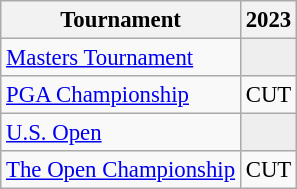<table class="wikitable" style="font-size:95%;text-align:center;">
<tr>
<th>Tournament</th>
<th>2023</th>
</tr>
<tr>
<td align=left><a href='#'>Masters Tournament</a></td>
<td style="background:#eeeeee;"></td>
</tr>
<tr>
<td align=left><a href='#'>PGA Championship</a></td>
<td>CUT</td>
</tr>
<tr>
<td align=left><a href='#'>U.S. Open</a></td>
<td style="background:#eeeeee;"></td>
</tr>
<tr>
<td align=left><a href='#'>The Open Championship</a></td>
<td>CUT</td>
</tr>
</table>
